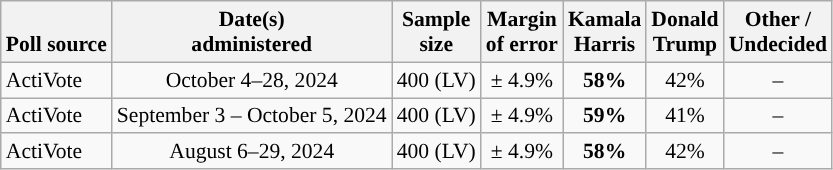<table class="wikitable sortable mw-datatable" style="font-size:90%;text-align:center;line-height:17px">
<tr valign=bottom>
<th>Poll source</th>
<th>Date(s)<br>administered</th>
<th>Sample<br>size</th>
<th>Margin<br>of error</th>
<th class="unsortable">Kamala<br>Harris<br></th>
<th class="unsortable">Donald<br>Trump<br></th>
<th class="unsortable">Other /<br>Undecided</th>
</tr>
<tr>
<td style="text-align:left">ActiVote</td>
<td data-sort-value="2024-10-28">October 4–28, 2024</td>
<td>400 (LV)</td>
<td>± 4.9%</td>
<td style="color:black;background-color:"><strong>58%</strong></td>
<td>42%</td>
<td>–</td>
</tr>
<tr>
<td style="text-align:left;">ActiVote</td>
<td data-sort-value=2022-10-11>September 3 – October 5, 2024</td>
<td>400 (LV)</td>
<td>± 4.9%</td>
<td style="color:black;background-color:"><strong>59%</strong></td>
<td>41%</td>
<td>–</td>
</tr>
<tr>
<td style="text-align:left;">ActiVote</td>
<td data-sort-value=2022-10-11>August 6–29, 2024</td>
<td>400 (LV)</td>
<td>± 4.9%</td>
<td style="color:black;background-color:"><strong>58%</strong></td>
<td>42%</td>
<td>–</td>
</tr>
</table>
